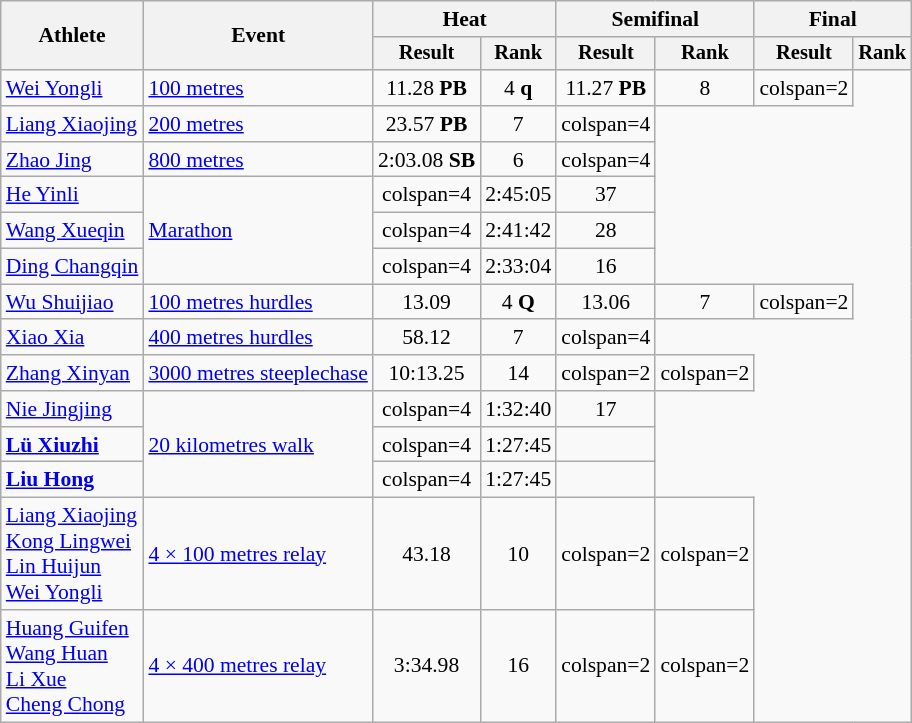<table class="wikitable" style="font-size:90%">
<tr>
<th rowspan="2">Athlete</th>
<th rowspan="2">Event</th>
<th colspan="2">Heat</th>
<th colspan="2">Semifinal</th>
<th colspan="2">Final</th>
</tr>
<tr style="font-size:95%">
<th>Result</th>
<th>Rank</th>
<th>Result</th>
<th>Rank</th>
<th>Result</th>
<th>Rank</th>
</tr>
<tr style=text-align:center>
<td style=text-align:left><a href='#'>Wei Yongli</a></td>
<td style=text-align:left rowspan=1><a href='#'>100 metres</a></td>
<td>11.28 <strong>PB</strong></td>
<td>4 <strong>q</strong></td>
<td>11.27 <strong>PB</strong></td>
<td>8</td>
<td>colspan=2 </td>
</tr>
<tr style=text-align:center>
<td style=text-align:left><a href='#'>Liang Xiaojing</a></td>
<td style=text-align:left rowspan=1><a href='#'>200 metres</a></td>
<td>23.57 <strong>PB</strong></td>
<td>7</td>
<td>colspan=4 </td>
</tr>
<tr style=text-align:center>
<td style=text-align:left><a href='#'>Zhao Jing</a></td>
<td style=text-align:left rowspan=1><a href='#'>800 metres</a></td>
<td>2:03.08 <strong>SB</strong></td>
<td>6</td>
<td>colspan=4 </td>
</tr>
<tr style=text-align:center>
<td style=text-align:left><a href='#'>He Yinli</a></td>
<td style=text-align:left rowspan=3><a href='#'>Marathon</a></td>
<td>colspan=4 </td>
<td>2:45:05</td>
<td>37</td>
</tr>
<tr style=text-align:center>
<td style=text-align:left><a href='#'>Wang Xueqin</a></td>
<td>colspan=4 </td>
<td>2:41:42</td>
<td>28</td>
</tr>
<tr style=text-align:center>
<td style=text-align:left><a href='#'>Ding Changqin</a></td>
<td>colspan=4 </td>
<td>2:33:04</td>
<td>16</td>
</tr>
<tr style=text-align:center>
<td style=text-align:left><a href='#'>Wu Shuijiao</a></td>
<td style=text-align:left rowspan=1><a href='#'>100 metres hurdles</a></td>
<td>13.09</td>
<td>4 <strong>Q</strong></td>
<td>13.06</td>
<td>7</td>
<td>colspan=2 </td>
</tr>
<tr style=text-align:center>
<td style=text-align:left><a href='#'>Xiao Xia</a></td>
<td style=text-align:left rowspan=1><a href='#'>400 metres hurdles</a></td>
<td>58.12</td>
<td>7</td>
<td>colspan=4 </td>
</tr>
<tr style=text-align:center>
<td style=text-align:left><a href='#'>Zhang Xinyan</a></td>
<td style=text-align:left rowspan=1><a href='#'>3000 metres steeplechase</a></td>
<td>10:13.25</td>
<td>14</td>
<td>colspan=2 </td>
<td>colspan=2 </td>
</tr>
<tr style=text-align:center>
<td style=text-align:left><a href='#'>Nie Jingjing</a></td>
<td style=text-align:left rowspan=3><a href='#'>20 kilometres walk</a></td>
<td>colspan=4 </td>
<td>1:32:40</td>
<td>17</td>
</tr>
<tr style=text-align:center>
<td style=text-align:left><strong><a href='#'>Lü Xiuzhi</a></strong></td>
<td>colspan=4 </td>
<td>1:27:45</td>
<td></td>
</tr>
<tr style=text-align:center>
<td style=text-align:left><strong><a href='#'>Liu Hong</a></strong></td>
<td>colspan=4 </td>
<td>1:27:45</td>
<td></td>
</tr>
<tr style=text-align:center>
<td style=text-align:left><a href='#'>Liang Xiaojing</a><br><a href='#'>Kong Lingwei</a><br><a href='#'>Lin Huijun</a><br><a href='#'>Wei Yongli</a></td>
<td style=text-align:left><a href='#'>4 × 100 metres relay</a></td>
<td>43.18</td>
<td>10</td>
<td>colspan=2 </td>
<td>colspan=2 </td>
</tr>
<tr style=text-align:center>
<td style=text-align:left><a href='#'>Huang Guifen</a><br><a href='#'>Wang Huan</a><br><a href='#'>Li Xue</a><br><a href='#'>Cheng Chong</a></td>
<td style=text-align:left><a href='#'>4 × 400 metres relay</a></td>
<td>3:34.98</td>
<td>16</td>
<td>colspan=2 </td>
<td>colspan=2 </td>
</tr>
</table>
